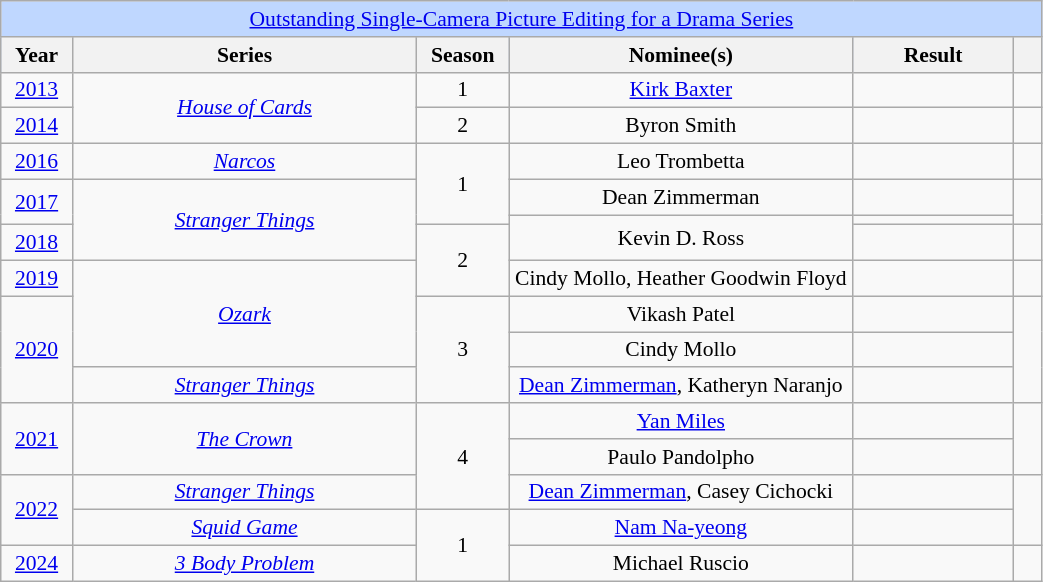<table class="wikitable plainrowheaders" style="text-align: center; font-size: 90%" width=55%>
<tr ---- bgcolor="#bfd7ff">
<td colspan=6 align=center><a href='#'>Outstanding Single-Camera Picture Editing for a Drama Series</a></td>
</tr>
<tr ---- bgcolor="#bfd7ff">
<th scope="col" style="width:1%;">Year</th>
<th scope="col" style="width:12%;">Series</th>
<th scope="col" style="width:1%;">Season</th>
<th scope="col" style="width:12%;">Nominee(s)</th>
<th scope="col" style="width:5%;">Result</th>
<th scope="col" style="width:1%;"></th>
</tr>
<tr>
<td><a href='#'>2013</a></td>
<td rowspan="2"><em><a href='#'>House of Cards</a></em></td>
<td>1</td>
<td><a href='#'>Kirk Baxter</a></td>
<td></td>
<td></td>
</tr>
<tr>
<td><a href='#'>2014</a></td>
<td>2</td>
<td>Byron Smith</td>
<td></td>
<td></td>
</tr>
<tr>
<td><a href='#'>2016</a></td>
<td><em><a href='#'>Narcos</a></em></td>
<td rowspan="3">1</td>
<td>Leo Trombetta</td>
<td></td>
<td></td>
</tr>
<tr>
<td rowspan="2"><a href='#'>2017</a></td>
<td rowspan="3"><em><a href='#'>Stranger Things</a></em></td>
<td>Dean Zimmerman</td>
<td></td>
<td rowspan="2"></td>
</tr>
<tr>
<td rowspan="2">Kevin D. Ross</td>
<td></td>
</tr>
<tr>
<td><a href='#'>2018</a></td>
<td rowspan="2">2</td>
<td></td>
<td></td>
</tr>
<tr>
<td><a href='#'>2019</a></td>
<td rowspan="3"><em><a href='#'>Ozark</a></em></td>
<td>Cindy Mollo, Heather Goodwin Floyd</td>
<td></td>
<td></td>
</tr>
<tr>
<td rowspan="3"><a href='#'>2020</a></td>
<td rowspan="3">3</td>
<td>Vikash Patel</td>
<td></td>
<td rowspan="3"></td>
</tr>
<tr>
<td>Cindy Mollo</td>
<td></td>
</tr>
<tr>
<td><em><a href='#'>Stranger Things</a></em></td>
<td><a href='#'>Dean Zimmerman</a>, Katheryn Naranjo</td>
<td></td>
</tr>
<tr>
<td rowspan="2"><a href='#'>2021</a></td>
<td rowspan="2"><em><a href='#'>The Crown</a></em></td>
<td rowspan="3">4</td>
<td><a href='#'>Yan Miles</a></td>
<td></td>
<td rowspan="2"></td>
</tr>
<tr>
<td>Paulo Pandolpho</td>
<td></td>
</tr>
<tr>
<td rowspan="2"><a href='#'>2022</a></td>
<td><em><a href='#'>Stranger Things</a></em></td>
<td><a href='#'>Dean Zimmerman</a>, Casey Cichocki</td>
<td></td>
<td rowspan="2"></td>
</tr>
<tr>
<td><em><a href='#'>Squid Game</a></em></td>
<td rowspan="2">1</td>
<td><a href='#'>Nam Na-yeong</a></td>
<td></td>
</tr>
<tr>
<td><a href='#'>2024</a></td>
<td><em><a href='#'>3 Body Problem</a></em></td>
<td>Michael Ruscio</td>
<td></td>
<td></td>
</tr>
</table>
